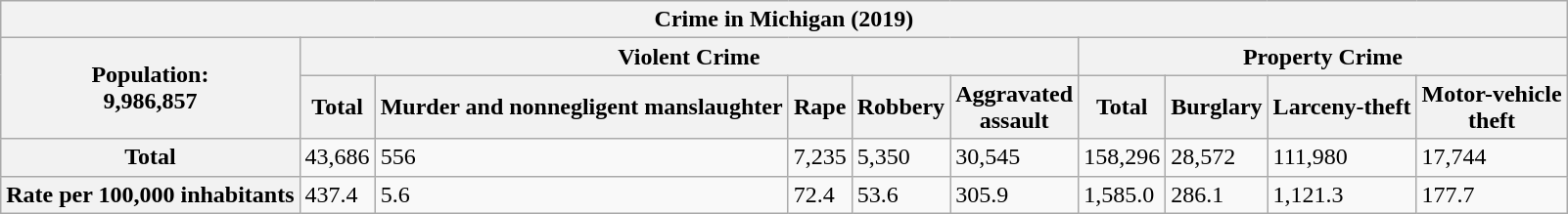<table class="wikitable">
<tr>
<th colspan="10">Crime in Michigan (2019)</th>
</tr>
<tr>
<th rowspan="2">Population:<br>9,986,857</th>
<th colspan="5">Violent Crime</th>
<th colspan="4">Property Crime</th>
</tr>
<tr>
<th>Total</th>
<th>Murder and nonnegligent manslaughter</th>
<th>Rape</th>
<th>Robbery</th>
<th>Aggravated<br>assault</th>
<th>Total</th>
<th>Burglary</th>
<th>Larceny-theft</th>
<th>Motor-vehicle<br>theft</th>
</tr>
<tr>
<th>Total</th>
<td>43,686</td>
<td>556</td>
<td>7,235</td>
<td>5,350</td>
<td>30,545</td>
<td>158,296</td>
<td>28,572</td>
<td>111,980</td>
<td>17,744</td>
</tr>
<tr>
<th>Rate per 100,000 inhabitants</th>
<td>437.4</td>
<td>5.6</td>
<td>72.4</td>
<td>53.6</td>
<td>305.9</td>
<td>1,585.0</td>
<td>286.1</td>
<td>1,121.3</td>
<td>177.7</td>
</tr>
</table>
